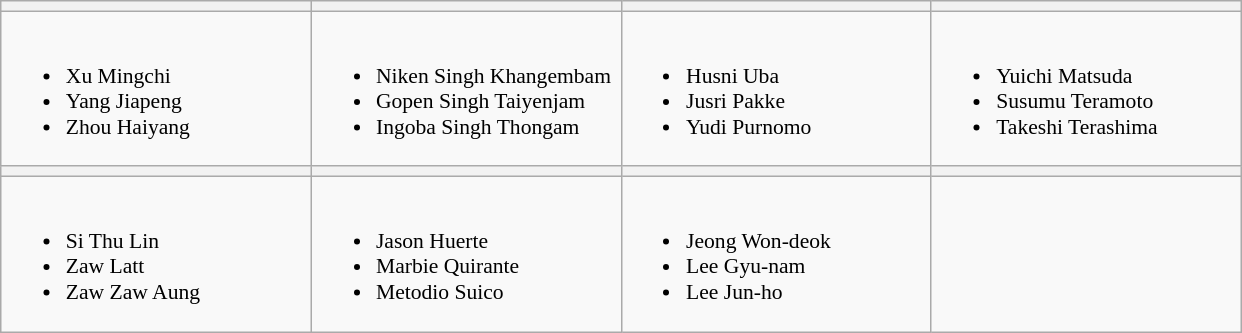<table class="wikitable" style="font-size:90%">
<tr>
<th width=200></th>
<th width=200></th>
<th width=200></th>
<th width=200></th>
</tr>
<tr>
<td valign=top><br><ul><li>Xu Mingchi</li><li>Yang Jiapeng</li><li>Zhou Haiyang</li></ul></td>
<td valign=top><br><ul><li>Niken Singh Khangembam</li><li>Gopen Singh Taiyenjam</li><li>Ingoba Singh Thongam</li></ul></td>
<td valign=top><br><ul><li>Husni Uba</li><li>Jusri Pakke</li><li>Yudi Purnomo</li></ul></td>
<td valign=top><br><ul><li>Yuichi Matsuda</li><li>Susumu Teramoto</li><li>Takeshi Terashima</li></ul></td>
</tr>
<tr>
<th></th>
<th></th>
<th></th>
<th></th>
</tr>
<tr>
<td valign=top><br><ul><li>Si Thu Lin</li><li>Zaw Latt</li><li>Zaw Zaw Aung</li></ul></td>
<td valign=top><br><ul><li>Jason Huerte</li><li>Marbie Quirante</li><li>Metodio Suico</li></ul></td>
<td valign=top><br><ul><li>Jeong Won-deok</li><li>Lee Gyu-nam</li><li>Lee Jun-ho</li></ul></td>
<td valign=top></td>
</tr>
</table>
